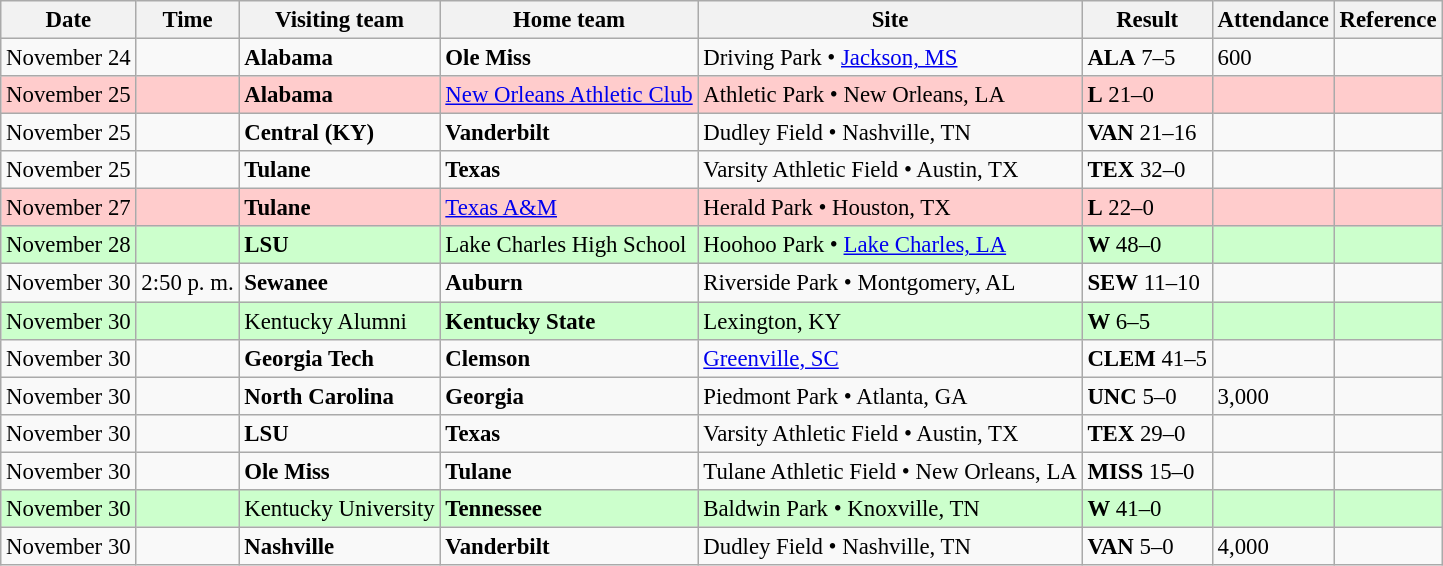<table class="wikitable" style="font-size:95%;">
<tr>
<th>Date</th>
<th>Time</th>
<th>Visiting team</th>
<th>Home team</th>
<th>Site</th>
<th>Result</th>
<th>Attendance</th>
<th class="unsortable">Reference</th>
</tr>
<tr bgcolor=>
<td>November 24</td>
<td></td>
<td><strong>Alabama</strong></td>
<td><strong>Ole Miss</strong></td>
<td>Driving Park • <a href='#'>Jackson, MS</a></td>
<td><strong>ALA</strong> 7–5</td>
<td>600</td>
<td></td>
</tr>
<tr bgcolor=ffcccc>
<td>November 25</td>
<td></td>
<td><strong>Alabama</strong></td>
<td><a href='#'>New Orleans Athletic Club</a></td>
<td>Athletic Park • New Orleans, LA</td>
<td><strong>L</strong> 21–0</td>
<td></td>
<td></td>
</tr>
<tr bgcolor=>
<td>November 25</td>
<td></td>
<td><strong>Central (KY)</strong></td>
<td><strong>Vanderbilt</strong></td>
<td>Dudley Field • Nashville, TN</td>
<td><strong>VAN</strong> 21–16</td>
<td></td>
<td></td>
</tr>
<tr bgcolor=>
<td>November 25</td>
<td></td>
<td><strong>Tulane</strong></td>
<td><strong>Texas</strong></td>
<td>Varsity Athletic Field • Austin, TX</td>
<td><strong>TEX</strong> 32–0</td>
<td></td>
<td></td>
</tr>
<tr bgcolor=ffcccc>
<td>November 27</td>
<td></td>
<td><strong>Tulane</strong></td>
<td><a href='#'>Texas A&M</a></td>
<td>Herald Park • Houston, TX</td>
<td><strong>L</strong> 22–0</td>
<td></td>
<td></td>
</tr>
<tr bgcolor=ccffcc>
<td>November 28</td>
<td></td>
<td><strong>LSU</strong></td>
<td>Lake Charles High School</td>
<td>Hoohoo Park • <a href='#'>Lake Charles, LA</a></td>
<td><strong>W</strong> 48–0</td>
<td></td>
<td></td>
</tr>
<tr bgcolor=>
<td>November 30</td>
<td>2:50 p. m.</td>
<td><strong>Sewanee</strong></td>
<td><strong>Auburn</strong></td>
<td>Riverside Park • Montgomery, AL</td>
<td><strong>SEW</strong> 11–10</td>
<td></td>
<td></td>
</tr>
<tr bgcolor=ccffcc>
<td>November 30</td>
<td></td>
<td>Kentucky Alumni</td>
<td><strong>Kentucky State</strong></td>
<td>Lexington, KY</td>
<td><strong>W</strong> 6–5</td>
<td></td>
<td></td>
</tr>
<tr bgcolor=>
<td>November 30</td>
<td></td>
<td><strong>Georgia Tech</strong></td>
<td><strong>Clemson</strong></td>
<td><a href='#'>Greenville, SC</a></td>
<td><strong>CLEM</strong> 41–5</td>
<td></td>
<td></td>
</tr>
<tr bgcolor=>
<td>November 30</td>
<td></td>
<td><strong>North Carolina</strong></td>
<td><strong>Georgia</strong></td>
<td>Piedmont Park • Atlanta, GA</td>
<td><strong>UNC</strong> 5–0</td>
<td>3,000</td>
<td></td>
</tr>
<tr bgcolor=>
<td>November 30</td>
<td></td>
<td><strong>LSU</strong></td>
<td><strong>Texas</strong></td>
<td>Varsity Athletic Field • Austin, TX</td>
<td><strong>TEX</strong> 29–0</td>
<td></td>
<td></td>
</tr>
<tr bgcolor=>
<td>November 30</td>
<td></td>
<td><strong>Ole Miss</strong></td>
<td><strong>Tulane</strong></td>
<td>Tulane Athletic Field • New Orleans, LA</td>
<td><strong>MISS</strong> 15–0</td>
<td></td>
<td></td>
</tr>
<tr bgcolor=ccffcc>
<td>November 30</td>
<td></td>
<td>Kentucky University</td>
<td><strong>Tennessee</strong></td>
<td>Baldwin Park • Knoxville, TN</td>
<td><strong>W</strong> 41–0</td>
<td></td>
<td></td>
</tr>
<tr bgcolor=>
<td>November 30</td>
<td></td>
<td><strong>Nashville</strong></td>
<td><strong>Vanderbilt</strong></td>
<td>Dudley Field • Nashville, TN</td>
<td><strong>VAN</strong> 5–0</td>
<td>4,000</td>
<td></td>
</tr>
</table>
